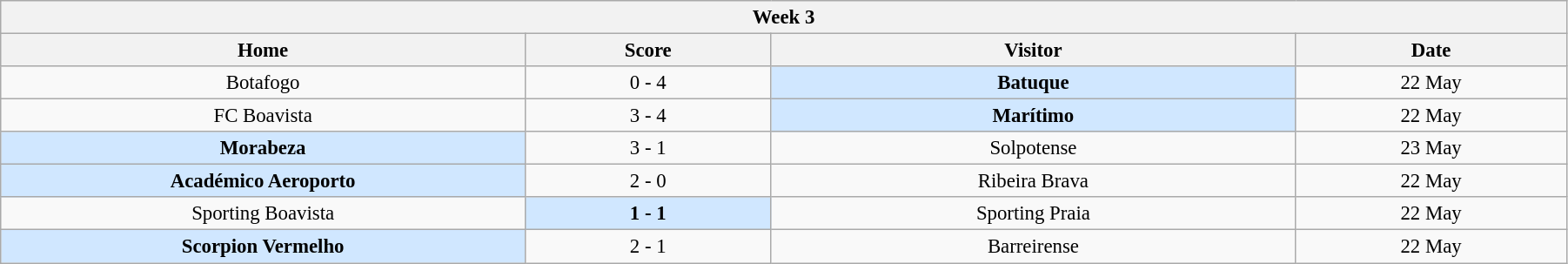<table class="wikitable" style="font-size:95%; text-align: center; width: 95%;">
<tr>
<th colspan="12" style="with: 100%;" align=center>Week 3</th>
</tr>
<tr>
<th width="200">Home</th>
<th width="90">Score</th>
<th width="200">Visitor</th>
<th width="100">Date</th>
</tr>
<tr align=center>
<td>Botafogo</td>
<td>0 - 4</td>
<td bgcolor=#D0E7FF><strong>Batuque</strong></td>
<td>22 May</td>
</tr>
<tr align=center>
<td>FC Boavista</td>
<td>3 - 4</td>
<td bgcolor=#D0E7FF><strong>Marítimo</strong></td>
<td>22 May</td>
</tr>
<tr align=center>
<td bgcolor=#D0E7FF><strong>Morabeza</strong></td>
<td>3 - 1</td>
<td>Solpotense</td>
<td>23 May</td>
</tr>
<tr align=center>
<td bgcolor=#D0E7FF><strong>Académico Aeroporto</strong></td>
<td>2 - 0</td>
<td>Ribeira Brava</td>
<td>22 May</td>
</tr>
<tr align=center>
<td>Sporting Boavista</td>
<td bgcolor=#D0E7FF><strong>1 - 1</strong></td>
<td>Sporting Praia</td>
<td>22 May</td>
</tr>
<tr align=center>
<td bgcolor=#D0E7FF><strong>Scorpion Vermelho</strong></td>
<td>2 - 1</td>
<td>Barreirense</td>
<td>22 May</td>
</tr>
</table>
